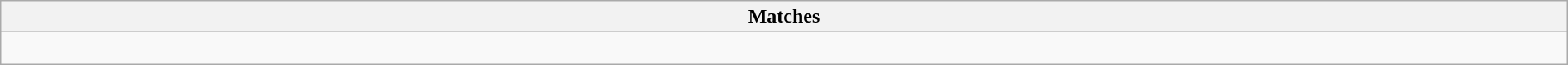<table class="wikitable collapsible collapsed" style="width:100%;">
<tr>
<th>Matches</th>
</tr>
<tr>
<td><br>








</td>
</tr>
</table>
